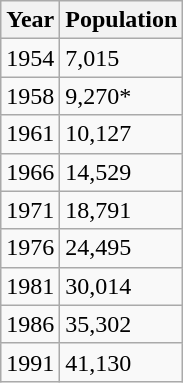<table class="wikitable">
<tr>
<th>Year</th>
<th>Population</th>
</tr>
<tr>
<td>1954</td>
<td>7,015</td>
</tr>
<tr>
<td>1958</td>
<td>9,270*</td>
</tr>
<tr>
<td>1961</td>
<td>10,127</td>
</tr>
<tr>
<td>1966</td>
<td>14,529</td>
</tr>
<tr>
<td>1971</td>
<td>18,791</td>
</tr>
<tr>
<td>1976</td>
<td>24,495</td>
</tr>
<tr>
<td>1981</td>
<td>30,014</td>
</tr>
<tr>
<td>1986</td>
<td>35,302</td>
</tr>
<tr>
<td>1991</td>
<td>41,130</td>
</tr>
</table>
